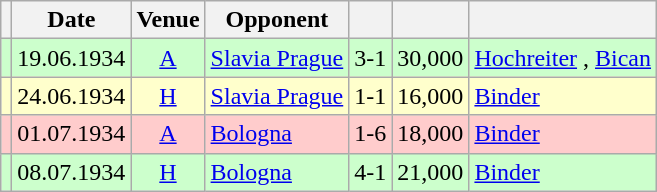<table class="wikitable" Style="text-align: center">
<tr>
<th></th>
<th>Date</th>
<th>Venue</th>
<th>Opponent</th>
<th></th>
<th></th>
<th></th>
</tr>
<tr style="background:#cfc">
<td></td>
<td>19.06.1934</td>
<td><a href='#'>A</a></td>
<td align="left"><a href='#'>Slavia Prague</a> </td>
<td>3-1</td>
<td align="right">30,000</td>
<td align="left"><a href='#'>Hochreiter</a>  , <a href='#'>Bican</a> </td>
</tr>
<tr style="background:#ffc">
<td></td>
<td>24.06.1934</td>
<td><a href='#'>H</a></td>
<td align="left"><a href='#'>Slavia Prague</a> </td>
<td>1-1</td>
<td align="right">16,000</td>
<td align="left"><a href='#'>Binder</a> </td>
</tr>
<tr style="background:#fcc">
<td></td>
<td>01.07.1934</td>
<td><a href='#'>A</a></td>
<td align="left"><a href='#'>Bologna</a> </td>
<td>1-6</td>
<td align="right">18,000</td>
<td align="left"><a href='#'>Binder</a> </td>
</tr>
<tr style="background:#cfc">
<td></td>
<td>08.07.1934</td>
<td><a href='#'>H</a></td>
<td align="left"><a href='#'>Bologna</a> </td>
<td>4-1</td>
<td align="right">21,000</td>
<td align="left"><a href='#'>Binder</a>    </td>
</tr>
</table>
